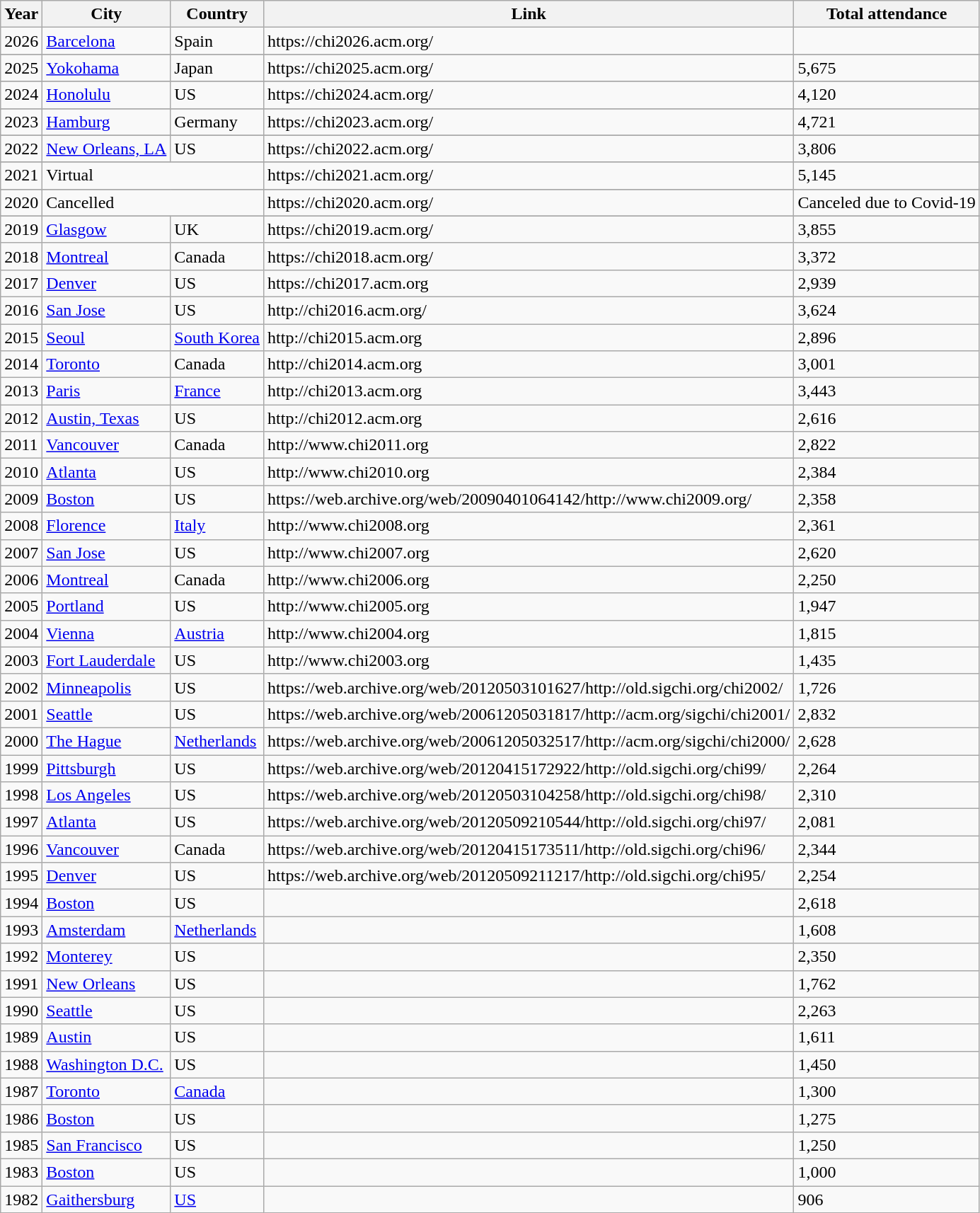<table class="wikitable sortable">
<tr>
<th>Year</th>
<th>City</th>
<th>Country</th>
<th>Link</th>
<th>Total attendance</th>
</tr>
<tr>
<td>2026</td>
<td><a href='#'>Barcelona</a></td>
<td> Spain</td>
<td>https://chi2026.acm.org/</td>
<td></td>
</tr>
<tr>
</tr>
<tr>
<td>2025</td>
<td><a href='#'>Yokohama</a></td>
<td> Japan</td>
<td>https://chi2025.acm.org/</td>
<td>5,675</td>
</tr>
<tr>
</tr>
<tr>
<td>2024</td>
<td><a href='#'>Honolulu</a></td>
<td> US</td>
<td>https://chi2024.acm.org/</td>
<td>4,120</td>
</tr>
<tr>
</tr>
<tr>
<td>2023</td>
<td><a href='#'>Hamburg</a></td>
<td> Germany</td>
<td>https://chi2023.acm.org/</td>
<td>4,721</td>
</tr>
<tr>
</tr>
<tr>
<td>2022</td>
<td><a href='#'>New Orleans, LA</a></td>
<td> US</td>
<td>https://chi2022.acm.org/</td>
<td>3,806</td>
</tr>
<tr>
</tr>
<tr>
<td>2021</td>
<td colspan="2">Virtual</td>
<td>https://chi2021.acm.org/</td>
<td>5,145</td>
</tr>
<tr>
</tr>
<tr>
<td>2020</td>
<td colspan="2">Cancelled</td>
<td>https://chi2020.acm.org/</td>
<td>Canceled due to Covid-19</td>
</tr>
<tr>
</tr>
<tr>
<td>2019</td>
<td><a href='#'>Glasgow</a></td>
<td> UK</td>
<td>https://chi2019.acm.org/</td>
<td>3,855</td>
</tr>
<tr>
<td>2018</td>
<td><a href='#'>Montreal</a></td>
<td> Canada</td>
<td>https://chi2018.acm.org/</td>
<td>3,372</td>
</tr>
<tr>
<td>2017</td>
<td><a href='#'>Denver</a></td>
<td> US</td>
<td>https://chi2017.acm.org</td>
<td>2,939</td>
</tr>
<tr>
<td>2016</td>
<td><a href='#'>San Jose</a></td>
<td> US</td>
<td>http://chi2016.acm.org/</td>
<td>3,624</td>
</tr>
<tr>
<td>2015</td>
<td><a href='#'>Seoul</a></td>
<td> <a href='#'>South Korea</a></td>
<td>http://chi2015.acm.org</td>
<td>2,896</td>
</tr>
<tr>
<td>2014</td>
<td><a href='#'>Toronto</a></td>
<td> Canada</td>
<td>http://chi2014.acm.org</td>
<td>3,001</td>
</tr>
<tr>
<td>2013</td>
<td><a href='#'>Paris</a></td>
<td> <a href='#'>France</a></td>
<td>http://chi2013.acm.org</td>
<td>3,443</td>
</tr>
<tr>
<td>2012</td>
<td><a href='#'>Austin, Texas</a></td>
<td> US</td>
<td>http://chi2012.acm.org</td>
<td>2,616</td>
</tr>
<tr>
<td>2011</td>
<td><a href='#'>Vancouver</a></td>
<td> Canada</td>
<td>http://www.chi2011.org</td>
<td>2,822</td>
</tr>
<tr>
<td>2010</td>
<td><a href='#'>Atlanta</a></td>
<td> US</td>
<td>http://www.chi2010.org</td>
<td>2,384</td>
</tr>
<tr>
<td>2009</td>
<td><a href='#'>Boston</a></td>
<td> US</td>
<td>https://web.archive.org/web/20090401064142/http://www.chi2009.org/</td>
<td>2,358</td>
</tr>
<tr>
<td>2008</td>
<td><a href='#'>Florence</a></td>
<td> <a href='#'>Italy</a></td>
<td>http://www.chi2008.org</td>
<td>2,361</td>
</tr>
<tr>
<td>2007</td>
<td><a href='#'>San Jose</a></td>
<td> US</td>
<td>http://www.chi2007.org</td>
<td>2,620</td>
</tr>
<tr>
<td>2006</td>
<td><a href='#'>Montreal</a></td>
<td> Canada</td>
<td>http://www.chi2006.org</td>
<td>2,250</td>
</tr>
<tr>
<td>2005</td>
<td><a href='#'>Portland</a></td>
<td> US</td>
<td>http://www.chi2005.org</td>
<td>1,947</td>
</tr>
<tr>
<td>2004</td>
<td><a href='#'>Vienna</a></td>
<td> <a href='#'>Austria</a></td>
<td>http://www.chi2004.org</td>
<td>1,815</td>
</tr>
<tr>
<td>2003</td>
<td><a href='#'>Fort Lauderdale</a></td>
<td> US</td>
<td>http://www.chi2003.org</td>
<td>1,435</td>
</tr>
<tr>
<td>2002</td>
<td><a href='#'>Minneapolis</a></td>
<td> US</td>
<td>https://web.archive.org/web/20120503101627/http://old.sigchi.org/chi2002/</td>
<td>1,726</td>
</tr>
<tr>
<td>2001</td>
<td><a href='#'>Seattle</a></td>
<td> US</td>
<td>https://web.archive.org/web/20061205031817/http://acm.org/sigchi/chi2001/</td>
<td>2,832</td>
</tr>
<tr>
<td>2000</td>
<td><a href='#'>The Hague</a></td>
<td> <a href='#'>Netherlands</a></td>
<td>https://web.archive.org/web/20061205032517/http://acm.org/sigchi/chi2000/</td>
<td>2,628</td>
</tr>
<tr>
<td>1999</td>
<td><a href='#'>Pittsburgh</a></td>
<td> US</td>
<td>https://web.archive.org/web/20120415172922/http://old.sigchi.org/chi99/</td>
<td>2,264</td>
</tr>
<tr>
<td>1998</td>
<td><a href='#'>Los Angeles</a></td>
<td> US</td>
<td>https://web.archive.org/web/20120503104258/http://old.sigchi.org/chi98/</td>
<td>2,310</td>
</tr>
<tr>
<td>1997</td>
<td><a href='#'>Atlanta</a></td>
<td> US</td>
<td>https://web.archive.org/web/20120509210544/http://old.sigchi.org/chi97/</td>
<td>2,081</td>
</tr>
<tr>
<td>1996</td>
<td><a href='#'>Vancouver</a></td>
<td> Canada</td>
<td>https://web.archive.org/web/20120415173511/http://old.sigchi.org/chi96/</td>
<td>2,344</td>
</tr>
<tr>
<td>1995</td>
<td><a href='#'>Denver</a></td>
<td> US</td>
<td>https://web.archive.org/web/20120509211217/http://old.sigchi.org/chi95/</td>
<td>2,254</td>
</tr>
<tr>
<td>1994</td>
<td><a href='#'>Boston</a></td>
<td> US</td>
<td></td>
<td>2,618</td>
</tr>
<tr>
<td>1993</td>
<td><a href='#'>Amsterdam</a></td>
<td> <a href='#'>Netherlands</a></td>
<td></td>
<td>1,608</td>
</tr>
<tr>
<td>1992</td>
<td><a href='#'>Monterey</a></td>
<td> US</td>
<td></td>
<td>2,350</td>
</tr>
<tr>
<td>1991</td>
<td><a href='#'>New Orleans</a></td>
<td> US</td>
<td></td>
<td>1,762</td>
</tr>
<tr>
<td>1990</td>
<td><a href='#'>Seattle</a></td>
<td> US</td>
<td></td>
<td>2,263</td>
</tr>
<tr>
<td>1989</td>
<td><a href='#'>Austin</a></td>
<td> US</td>
<td></td>
<td>1,611</td>
</tr>
<tr>
<td>1988</td>
<td><a href='#'>Washington D.C.</a></td>
<td> US</td>
<td></td>
<td>1,450</td>
</tr>
<tr>
<td>1987</td>
<td><a href='#'>Toronto</a></td>
<td> <a href='#'>Canada</a></td>
<td></td>
<td>1,300</td>
</tr>
<tr>
<td>1986</td>
<td><a href='#'>Boston</a></td>
<td> US</td>
<td></td>
<td>1,275</td>
</tr>
<tr>
<td>1985</td>
<td><a href='#'>San Francisco</a></td>
<td> US</td>
<td></td>
<td>1,250</td>
</tr>
<tr>
<td>1983</td>
<td><a href='#'>Boston</a></td>
<td> US</td>
<td></td>
<td>1,000</td>
</tr>
<tr>
<td>1982</td>
<td><a href='#'>Gaithersburg</a></td>
<td> <a href='#'>US</a></td>
<td></td>
<td>906</td>
</tr>
</table>
